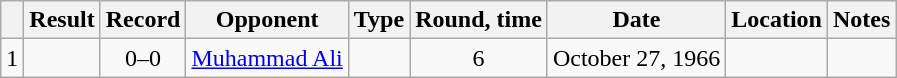<table class="wikitable" style="text-align:center">
<tr>
<th></th>
<th>Result</th>
<th>Record</th>
<th>Opponent</th>
<th>Type</th>
<th>Round, time</th>
<th>Date</th>
<th>Location</th>
<th>Notes</th>
</tr>
<tr>
<td>1</td>
<td></td>
<td>0–0 </td>
<td style="text-align:left;"> <a href='#'>Muhammad Ali</a></td>
<td></td>
<td>6</td>
<td>October 27, 1966</td>
<td style="text-align:left;"> </td>
<td style="text-align:left;"></td>
</tr>
</table>
